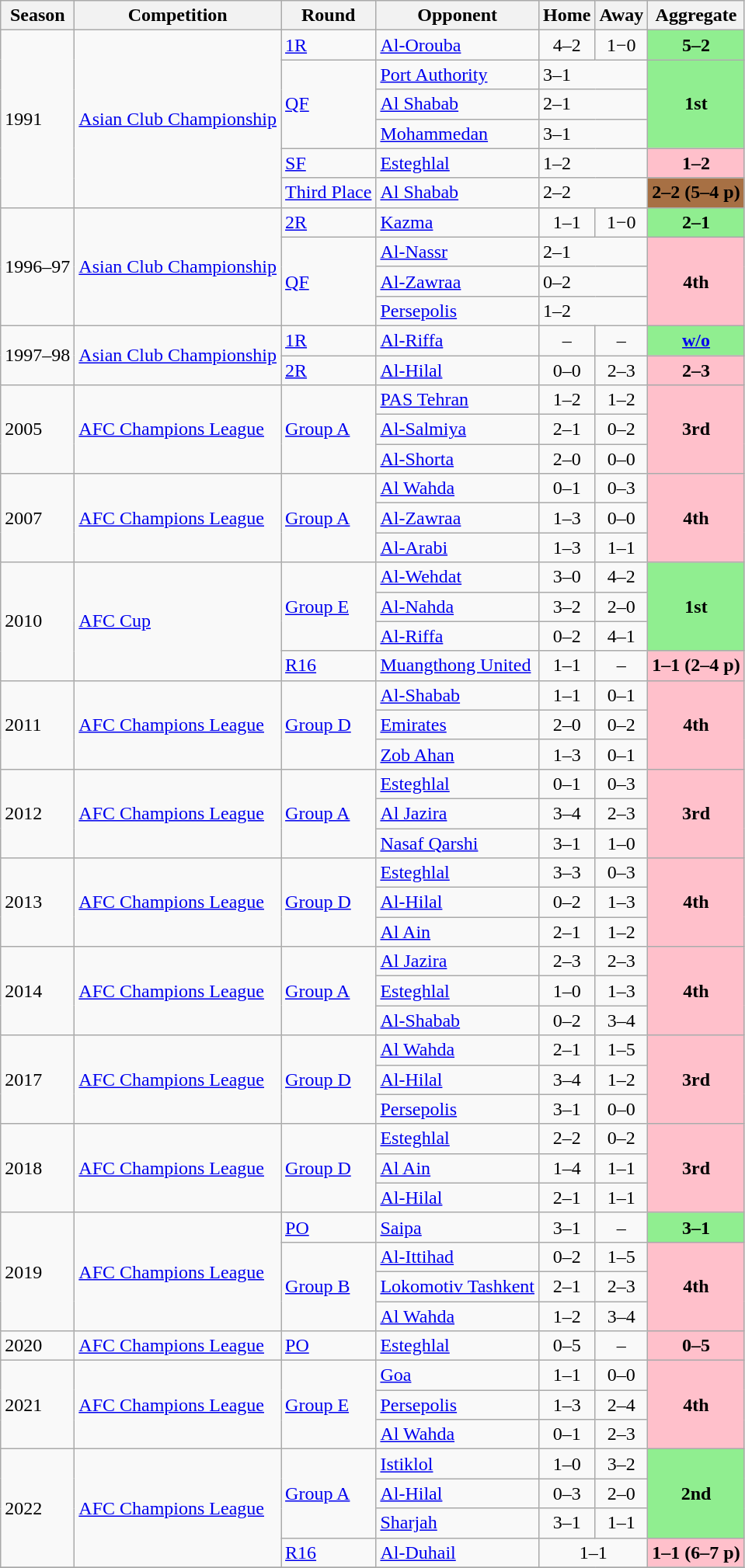<table class="wikitable">
<tr>
<th>Season</th>
<th>Competition</th>
<th>Round</th>
<th>Opponent</th>
<th>Home</th>
<th>Away</th>
<th>Aggregate</th>
</tr>
<tr>
<td rowspan="6">1991</td>
<td rowspan="6"><a href='#'>Asian Club Championship</a></td>
<td rowspan="1"><a href='#'>1R</a></td>
<td> <a href='#'>Al-Orouba</a></td>
<td style="text-align:center;">4–2</td>
<td style="text-align:center;">1−0</td>
<td bgcolor=lightgreen style="text-align:center;"><strong>5–2</strong></td>
</tr>
<tr>
<td rowspan="3"><a href='#'>QF</a></td>
<td> <a href='#'>Port Authority</a></td>
<td colspan="2"><div><span>3–1</span></div></td>
<td bgcolor=lightgreen style="text-align:center;" rowspan="3"><strong>1st</strong></td>
</tr>
<tr>
<td> <a href='#'>Al Shabab</a></td>
<td colspan="2"><div><span>2–1</span></div></td>
</tr>
<tr>
<td> <a href='#'>Mohammedan</a></td>
<td colspan="2"><div><span>3–1</span></div></td>
</tr>
<tr>
<td rowspan="1"><a href='#'>SF</a></td>
<td> <a href='#'>Esteghlal</a></td>
<td colspan="2"><div><span>1–2</span></div></td>
<td bgcolor=pink style="text-align:center;"><strong>1–2</strong></td>
</tr>
<tr>
<td rowspan="1"><a href='#'>Third Place</a></td>
<td> <a href='#'>Al Shabab</a></td>
<td colspan="2"><div><span>2–2</span></div></td>
<td bgcolor=#A77044 style="text-align:center;" rowspan="1"><strong>2–2 (5–4 p)</strong></td>
</tr>
<tr>
<td rowspan="4">1996–97</td>
<td rowspan="4"><a href='#'>Asian Club Championship</a></td>
<td rowspan="1"><a href='#'>2R</a></td>
<td> <a href='#'>Kazma</a></td>
<td style="text-align:center;">1–1</td>
<td style="text-align:center;">1−0</td>
<td bgcolor=lightgreen style="text-align:center;"><strong>2–1</strong></td>
</tr>
<tr>
<td rowspan="3"><a href='#'>QF</a></td>
<td> <a href='#'>Al-Nassr</a></td>
<td colspan="2"><div><span>2–1</span></div></td>
<td bgcolor=pink style="text-align:center;" rowspan="3"><strong>4th</strong></td>
</tr>
<tr>
<td> <a href='#'>Al-Zawraa</a></td>
<td colspan="2"><div><span>0–2</span></div></td>
</tr>
<tr>
<td> <a href='#'>Persepolis</a></td>
<td colspan="2"><div><span>1–2</span></div></td>
</tr>
<tr>
<td rowspan="2">1997–98</td>
<td rowspan="2"><a href='#'>Asian Club Championship</a></td>
<td rowspan="1"><a href='#'>1R</a></td>
<td> <a href='#'>Al-Riffa</a></td>
<td style="text-align:center;">–</td>
<td style="text-align:center;">–</td>
<td bgcolor=lightgreen style="text-align:center;"><strong><a href='#'>w/o</a></strong></td>
</tr>
<tr>
<td rowspan="1"><a href='#'>2R</a></td>
<td> <a href='#'>Al-Hilal</a></td>
<td style="text-align:center;">0–0</td>
<td style="text-align:center;">2–3</td>
<td bgcolor=pink style="text-align:center;"><strong>2–3</strong></td>
</tr>
<tr>
<td rowspan="3">2005</td>
<td rowspan="3"><a href='#'>AFC Champions League</a></td>
<td rowspan="3"><a href='#'>Group A</a></td>
<td> <a href='#'>PAS Tehran</a></td>
<td style="text-align:center;">1–2</td>
<td style="text-align:center;">1–2</td>
<td bgcolor=pink style="text-align:center;" rowspan="3"><strong>3rd</strong></td>
</tr>
<tr>
<td> <a href='#'>Al-Salmiya</a></td>
<td style="text-align:center;">2–1</td>
<td style="text-align:center;">0–2</td>
</tr>
<tr>
<td> <a href='#'>Al-Shorta</a></td>
<td style="text-align:center;">2–0</td>
<td style="text-align:center;">0–0</td>
</tr>
<tr>
<td rowspan="3">2007</td>
<td rowspan="3"><a href='#'>AFC Champions League</a></td>
<td rowspan="3"><a href='#'>Group A</a></td>
<td> <a href='#'>Al Wahda</a></td>
<td style="text-align:center;">0–1</td>
<td style="text-align:center;">0–3</td>
<td bgcolor=pink style="text-align:center;" rowspan="3"><strong>4th</strong></td>
</tr>
<tr>
<td> <a href='#'>Al-Zawraa</a></td>
<td style="text-align:center;">1–3</td>
<td style="text-align:center;">0–0</td>
</tr>
<tr>
<td> <a href='#'>Al-Arabi</a></td>
<td style="text-align:center;">1–3</td>
<td style="text-align:center;">1–1</td>
</tr>
<tr>
<td rowspan="4">2010</td>
<td rowspan="4"><a href='#'>AFC Cup</a></td>
<td rowspan="3"><a href='#'>Group E</a></td>
<td> <a href='#'>Al-Wehdat</a></td>
<td style="text-align:center;">3–0</td>
<td style="text-align:center;">4–2</td>
<td bgcolor=lightgreen style="text-align:center;" rowspan="3"><strong>1st</strong></td>
</tr>
<tr>
<td> <a href='#'>Al-Nahda</a></td>
<td style="text-align:center;">3–2</td>
<td style="text-align:center;">2–0</td>
</tr>
<tr>
<td> <a href='#'>Al-Riffa</a></td>
<td style="text-align:center;">0–2</td>
<td style="text-align:center;">4–1</td>
</tr>
<tr>
<td rowspan="1"><a href='#'>R16</a></td>
<td> <a href='#'>Muangthong United</a></td>
<td style="text-align:center;">1–1</td>
<td style="text-align:center;">–</td>
<td bgcolor=pink style="text-align:center;"><strong>1–1 (2–4 p)</strong></td>
</tr>
<tr>
<td rowspan="3">2011</td>
<td rowspan="3"><a href='#'>AFC Champions League</a></td>
<td rowspan="3"><a href='#'>Group D</a></td>
<td> <a href='#'>Al-Shabab</a></td>
<td style="text-align:center;">1–1</td>
<td style="text-align:center;">0–1</td>
<td bgcolor=pink style="text-align:center;" rowspan="3"><strong>4th</strong></td>
</tr>
<tr>
<td> <a href='#'>Emirates</a></td>
<td style="text-align:center;">2–0</td>
<td style="text-align:center;">0–2</td>
</tr>
<tr>
<td> <a href='#'>Zob Ahan</a></td>
<td style="text-align:center;">1–3</td>
<td style="text-align:center;">0–1</td>
</tr>
<tr>
<td rowspan="3">2012</td>
<td rowspan="3"><a href='#'>AFC Champions League</a></td>
<td rowspan="3"><a href='#'>Group A</a></td>
<td> <a href='#'>Esteghlal</a></td>
<td style="text-align:center;">0–1</td>
<td style="text-align:center;">0–3</td>
<td bgcolor=pink style="text-align:center;" rowspan="3"><strong>3rd</strong></td>
</tr>
<tr>
<td> <a href='#'>Al Jazira</a></td>
<td style="text-align:center;">3–4</td>
<td style="text-align:center;">2–3</td>
</tr>
<tr>
<td> <a href='#'>Nasaf Qarshi</a></td>
<td style="text-align:center;">3–1</td>
<td style="text-align:center;">1–0</td>
</tr>
<tr>
<td rowspan="3">2013</td>
<td rowspan="3"><a href='#'>AFC Champions League</a></td>
<td rowspan="3"><a href='#'>Group D</a></td>
<td> <a href='#'>Esteghlal</a></td>
<td style="text-align:center;">3–3</td>
<td style="text-align:center;">0–3</td>
<td bgcolor=pink style="text-align:center;" rowspan="3"><strong>4th</strong></td>
</tr>
<tr>
<td> <a href='#'>Al-Hilal</a></td>
<td style="text-align:center;">0–2</td>
<td style="text-align:center;">1–3</td>
</tr>
<tr>
<td> <a href='#'>Al Ain</a></td>
<td style="text-align:center;">2–1</td>
<td style="text-align:center;">1–2</td>
</tr>
<tr>
<td rowspan="3">2014</td>
<td rowspan="3"><a href='#'>AFC Champions League</a></td>
<td rowspan="3"><a href='#'>Group A</a></td>
<td> <a href='#'>Al Jazira</a></td>
<td style="text-align:center;">2–3</td>
<td style="text-align:center;">2–3</td>
<td bgcolor=pink style="text-align:center;" rowspan="3"><strong>4th</strong></td>
</tr>
<tr>
<td> <a href='#'>Esteghlal</a></td>
<td style="text-align:center;">1–0</td>
<td style="text-align:center;">1–3</td>
</tr>
<tr>
<td> <a href='#'>Al-Shabab</a></td>
<td style="text-align:center;">0–2</td>
<td style="text-align:center;">3–4</td>
</tr>
<tr>
<td rowspan="3">2017</td>
<td rowspan="3"><a href='#'>AFC Champions League</a></td>
<td rowspan="3"><a href='#'>Group D</a></td>
<td> <a href='#'>Al Wahda</a></td>
<td style="text-align:center;">2–1</td>
<td style="text-align:center;">1–5</td>
<td bgcolor=pink style="text-align:center;" rowspan="3"><strong>3rd</strong></td>
</tr>
<tr>
<td> <a href='#'>Al-Hilal</a></td>
<td style="text-align:center;">3–4</td>
<td style="text-align:center;">1–2</td>
</tr>
<tr>
<td> <a href='#'>Persepolis</a></td>
<td style="text-align:center;">3–1</td>
<td style="text-align:center;">0–0</td>
</tr>
<tr>
<td rowspan="3">2018</td>
<td rowspan="3"><a href='#'>AFC Champions League</a></td>
<td rowspan="3"><a href='#'>Group D</a></td>
<td> <a href='#'>Esteghlal</a></td>
<td style="text-align:center;">2–2</td>
<td style="text-align:center;">0–2</td>
<td bgcolor=pink style="text-align:center;" rowspan="3"><strong>3rd</strong></td>
</tr>
<tr>
<td> <a href='#'>Al Ain</a></td>
<td style="text-align:center;">1–4</td>
<td style="text-align:center;">1–1</td>
</tr>
<tr>
<td> <a href='#'>Al-Hilal</a></td>
<td style="text-align:center;">2–1</td>
<td style="text-align:center;">1–1</td>
</tr>
<tr>
<td rowspan="4">2019</td>
<td rowspan="4"><a href='#'>AFC Champions League</a></td>
<td rowspan="1"><a href='#'>PO</a></td>
<td> <a href='#'>Saipa</a></td>
<td style="text-align:center;">3–1</td>
<td style="text-align:center;">–</td>
<td bgcolor=lightgreen style="text-align:center;"><strong>3–1</strong></td>
</tr>
<tr>
<td rowspan="3"><a href='#'>Group B</a></td>
<td> <a href='#'>Al-Ittihad</a></td>
<td style="text-align:center;">0–2</td>
<td style="text-align:center;">1–5</td>
<td bgcolor=pink style="text-align:center;" rowspan="3"><strong>4th</strong></td>
</tr>
<tr>
<td> <a href='#'>Lokomotiv Tashkent</a></td>
<td style="text-align:center;">2–1</td>
<td style="text-align:center;">2–3</td>
</tr>
<tr>
<td> <a href='#'>Al Wahda</a></td>
<td style="text-align:center;">1–2</td>
<td style="text-align:center;">3–4</td>
</tr>
<tr>
<td rowspan="1">2020</td>
<td rowspan="1"><a href='#'>AFC Champions League</a></td>
<td rowspan="1"><a href='#'>PO</a></td>
<td> <a href='#'>Esteghlal</a></td>
<td style="text-align:center;">0–5</td>
<td style="text-align:center;">–</td>
<td bgcolor=pink style="text-align:center;"><strong>0–5</strong></td>
</tr>
<tr>
<td rowspan="3">2021</td>
<td rowspan="3"><a href='#'>AFC Champions League</a></td>
<td rowspan="3"><a href='#'>Group E</a></td>
<td> <a href='#'>Goa</a></td>
<td style="text-align:center;">1–1</td>
<td style="text-align:center;">0–0</td>
<td bgcolor=pink style="text-align:center;" rowspan="3"><strong>4th</strong></td>
</tr>
<tr>
<td> <a href='#'>Persepolis</a></td>
<td style="text-align:center;">1–3</td>
<td style="text-align:center;">2–4</td>
</tr>
<tr>
<td> <a href='#'>Al Wahda</a></td>
<td style="text-align:center;">0–1</td>
<td style="text-align:center;">2–3</td>
</tr>
<tr>
<td rowspan="4">2022</td>
<td rowspan="4"><a href='#'>AFC Champions League</a></td>
<td rowspan="3"><a href='#'>Group A</a></td>
<td> <a href='#'>Istiklol</a></td>
<td style="text-align:center;">1–0</td>
<td style="text-align:center;">3–2</td>
<td bgcolor=lightgreen style="text-align:center;" rowspan="3"><strong>2nd</strong></td>
</tr>
<tr>
<td> <a href='#'>Al-Hilal</a></td>
<td style="text-align:center;">0–3</td>
<td style="text-align:center;">2–0</td>
</tr>
<tr>
<td> <a href='#'>Sharjah</a></td>
<td style="text-align:center;">3–1</td>
<td style="text-align:center;">1–1</td>
</tr>
<tr>
<td rowspan="1"><a href='#'>R16</a></td>
<td> <a href='#'>Al-Duhail</a></td>
<td colspan="2" style="text-align:center;"><span>1–1</span></td>
<td bgcolor=pink style="text-align:center;"><strong>1–1 (6–7 p)</strong></td>
</tr>
<tr>
</tr>
</table>
